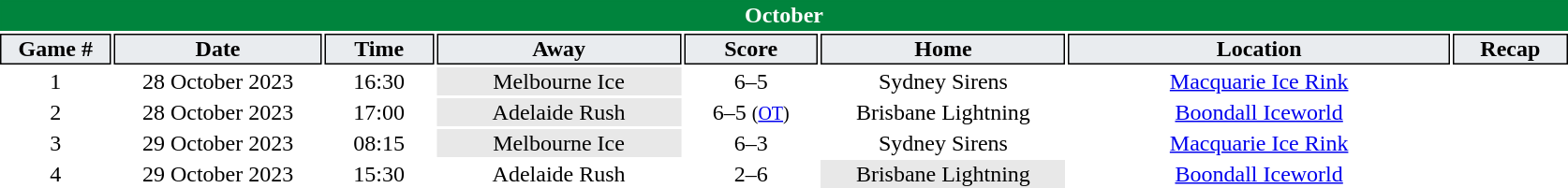<table class="toccolours" style="width:70em;text-align: center">
<tr>
<th colspan="8" style="background:#00843d;color:white;border:#00843d 1px solid">October</th>
</tr>
<tr>
<th style="background:#e9ecef;color:black;border:#000000 1px solid; width: 40px">Game #</th>
<th style="background:#e9ecef;color:black;border:#000000 1px solid; width: 80px">Date</th>
<th style="background:#e9ecef;color:black;border:#000000 1px solid; width: 40px">Time</th>
<th style="background:#e9ecef;color:black;border:#000000 1px solid; width: 95px">Away</th>
<th style="background:#e9ecef;color:black;border:#000000 1px solid; width: 50px">Score</th>
<th style="background:#e9ecef;color:black;border:#000000 1px solid; width: 95px">Home</th>
<th style="background:#e9ecef;color:black;border:#000000 1px solid; width: 150px">Location</th>
<th style="background:#e9ecef;color:black;border:#000000 1px solid; width: 40px">Recap</th>
</tr>
<tr>
<td>1</td>
<td>28 October 2023</td>
<td>16:30</td>
<td bgcolor="#e8e8e8">Melbourne Ice</td>
<td>6–5</td>
<td>Sydney Sirens</td>
<td><a href='#'>Macquarie Ice Rink</a></td>
<td></td>
</tr>
<tr>
<td>2</td>
<td>28 October 2023</td>
<td>17:00</td>
<td bgcolor="#e8e8e8">Adelaide Rush</td>
<td>6–5 <small>(<a href='#'>OT</a>)</small></td>
<td>Brisbane Lightning</td>
<td><a href='#'>Boondall Iceworld</a></td>
<td></td>
</tr>
<tr>
<td>3</td>
<td>29 October 2023</td>
<td>08:15</td>
<td bgcolor="#e8e8e8">Melbourne Ice</td>
<td>6–3</td>
<td>Sydney Sirens</td>
<td><a href='#'>Macquarie Ice Rink</a></td>
<td></td>
</tr>
<tr>
<td>4</td>
<td>29 October 2023</td>
<td>15:30</td>
<td>Adelaide Rush</td>
<td>2–6</td>
<td bgcolor="#e8e8e8">Brisbane Lightning</td>
<td><a href='#'>Boondall Iceworld</a></td>
<td></td>
</tr>
<tr>
</tr>
</table>
